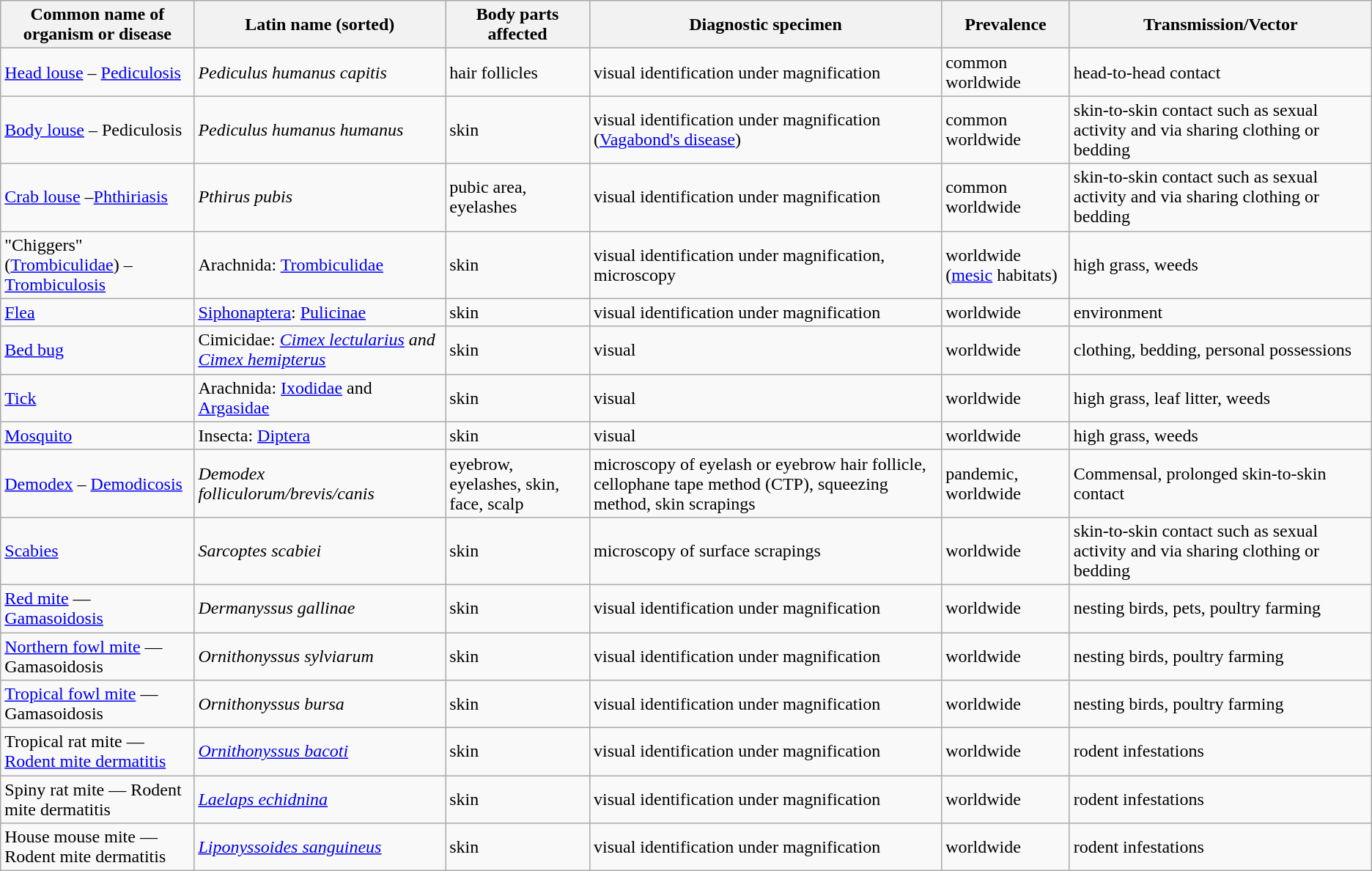<table class="wikitable sortable">
<tr>
<th>Common name of organism or disease</th>
<th>Latin name (sorted)</th>
<th>Body parts affected</th>
<th>Diagnostic specimen</th>
<th>Prevalence</th>
<th>Transmission/Vector</th>
</tr>
<tr>
<td><a href='#'>Head louse</a> – <a href='#'>Pediculosis</a></td>
<td><em>Pediculus humanus capitis</em></td>
<td>hair follicles</td>
<td>visual identification under magnification</td>
<td>common worldwide</td>
<td>head-to-head contact</td>
</tr>
<tr>
<td><a href='#'>Body louse</a> – Pediculosis</td>
<td><em>Pediculus humanus humanus</em></td>
<td>skin</td>
<td>visual identification under magnification (<a href='#'>Vagabond's disease</a>)</td>
<td>common worldwide</td>
<td>skin-to-skin contact such as sexual activity and via sharing clothing or bedding</td>
</tr>
<tr>
<td><a href='#'>Crab louse</a> –<a href='#'>Phthiriasis</a></td>
<td><em>Pthirus pubis</em></td>
<td>pubic area, eyelashes</td>
<td>visual identification under magnification</td>
<td>common worldwide</td>
<td>skin-to-skin contact such as sexual activity and via sharing clothing or bedding</td>
</tr>
<tr>
<td>"Chiggers" (<a href='#'>Trombiculidae</a>) – <a href='#'>Trombiculosis</a></td>
<td>Arachnida: <a href='#'>Trombiculidae</a></td>
<td>skin</td>
<td>visual identification under magnification, microscopy</td>
<td>worldwide (<a href='#'>mesic</a> habitats)</td>
<td>high grass, weeds</td>
</tr>
<tr>
<td><a href='#'>Flea</a></td>
<td><a href='#'>Siphonaptera</a>: <a href='#'>Pulicinae</a></td>
<td>skin</td>
<td>visual identification under magnification</td>
<td>worldwide</td>
<td>environment</td>
</tr>
<tr>
<td><a href='#'>Bed bug</a></td>
<td>Cimicidae: <em><a href='#'>Cimex lectularius</a> and <a href='#'>Cimex hemipterus</a></em></td>
<td>skin</td>
<td>visual</td>
<td>worldwide</td>
<td>clothing, bedding, personal possessions</td>
</tr>
<tr>
<td><a href='#'>Tick</a></td>
<td>Arachnida: <a href='#'>Ixodidae</a> and <a href='#'>Argasidae</a></td>
<td>skin</td>
<td>visual</td>
<td>worldwide</td>
<td>high grass, leaf litter, weeds</td>
</tr>
<tr>
<td><a href='#'>Mosquito</a></td>
<td>Insecta: <a href='#'>Diptera</a></td>
<td>skin</td>
<td>visual</td>
<td>worldwide</td>
<td>high grass, weeds</td>
</tr>
<tr>
<td><a href='#'>Demodex</a> – <a href='#'>Demodicosis</a></td>
<td><em>Demodex folliculorum/brevis/canis</em></td>
<td>eyebrow, eyelashes, skin, face, scalp</td>
<td>microscopy of eyelash or eyebrow hair follicle, cellophane tape method (CTP), squeezing method, skin scrapings</td>
<td>pandemic, worldwide</td>
<td>Commensal, prolonged skin-to-skin contact</td>
</tr>
<tr>
<td><a href='#'>Scabies</a></td>
<td><em>Sarcoptes scabiei</em></td>
<td>skin</td>
<td>microscopy of surface scrapings</td>
<td>worldwide</td>
<td>skin-to-skin contact such as sexual activity and via sharing clothing or bedding</td>
</tr>
<tr>
<td><a href='#'>Red mite</a> — <a href='#'>Gamasoidosis</a></td>
<td><em>Dermanyssus gallinae</em></td>
<td>skin</td>
<td>visual identification under magnification</td>
<td>worldwide</td>
<td>nesting birds, pets, poultry farming</td>
</tr>
<tr>
<td><a href='#'>Northern fowl mite</a> — Gamasoidosis</td>
<td><em>Ornithonyssus sylviarum</em></td>
<td>skin</td>
<td>visual identification under magnification</td>
<td>worldwide</td>
<td>nesting birds, poultry farming</td>
</tr>
<tr>
<td><a href='#'>Tropical fowl mite</a> — Gamasoidosis</td>
<td><em>Ornithonyssus bursa</em></td>
<td>skin</td>
<td>visual identification under magnification</td>
<td>worldwide</td>
<td>nesting birds, poultry farming</td>
</tr>
<tr>
<td>Tropical rat mite — <a href='#'>Rodent mite dermatitis</a></td>
<td><em><a href='#'>Ornithonyssus bacoti</a></em></td>
<td>skin</td>
<td>visual identification under magnification</td>
<td>worldwide</td>
<td>rodent infestations</td>
</tr>
<tr>
<td>Spiny rat mite — Rodent mite dermatitis</td>
<td><em><a href='#'>Laelaps echidnina</a></em></td>
<td>skin</td>
<td>visual identification under magnification</td>
<td>worldwide</td>
<td>rodent infestations</td>
</tr>
<tr>
<td>House mouse mite — Rodent mite dermatitis</td>
<td><em><a href='#'>Liponyssoides sanguineus</a></em></td>
<td>skin</td>
<td>visual identification under magnification</td>
<td>worldwide</td>
<td>rodent infestations</td>
</tr>
</table>
